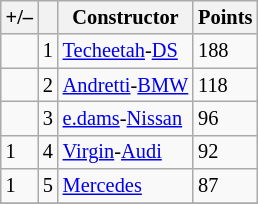<table class="wikitable" style="font-size: 85%">
<tr>
<th scope="col">+/–</th>
<th scope="col"></th>
<th scope="col">Constructor</th>
<th scope="col">Points</th>
</tr>
<tr>
<td align="left"></td>
<td align="center">1</td>
<td> <a href='#'>Techeetah</a>-<a href='#'>DS</a></td>
<td align="left">188</td>
</tr>
<tr>
<td align="left"></td>
<td align="center">2</td>
<td> <a href='#'>Andretti</a>-<a href='#'>BMW</a></td>
<td align="left">118</td>
</tr>
<tr>
<td align="left"></td>
<td align="center">3</td>
<td> <a href='#'>e.dams</a>-<a href='#'>Nissan</a></td>
<td align="left">96</td>
</tr>
<tr>
<td align="left"> 1</td>
<td align="center">4</td>
<td> <a href='#'>Virgin</a>-<a href='#'>Audi</a></td>
<td align="left">92</td>
</tr>
<tr>
<td align="left"> 1</td>
<td align="center">5</td>
<td> <a href='#'>Mercedes</a></td>
<td align="left">87</td>
</tr>
<tr>
</tr>
</table>
